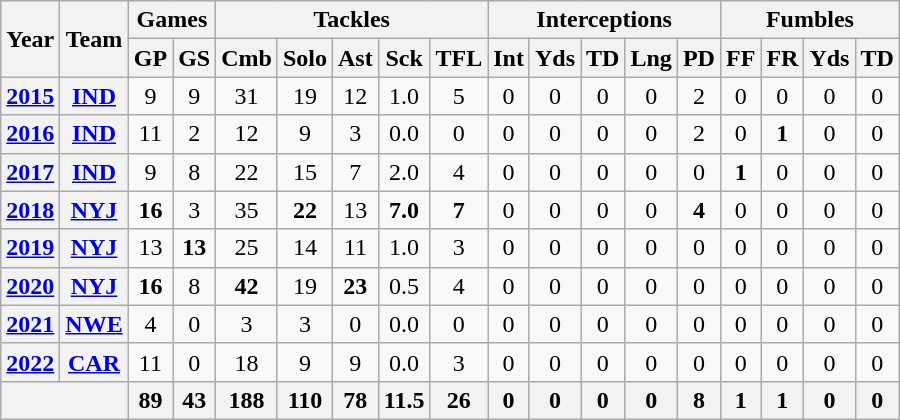<table class="wikitable" style="text-align:center">
<tr>
<th rowspan="2">Year</th>
<th rowspan="2">Team</th>
<th colspan="2">Games</th>
<th colspan="5">Tackles</th>
<th colspan="5">Interceptions</th>
<th colspan="4">Fumbles</th>
</tr>
<tr>
<th>GP</th>
<th>GS</th>
<th>Cmb</th>
<th>Solo</th>
<th>Ast</th>
<th>Sck</th>
<th>TFL</th>
<th>Int</th>
<th>Yds</th>
<th>TD</th>
<th>Lng</th>
<th>PD</th>
<th>FF</th>
<th>FR</th>
<th>Yds</th>
<th>TD</th>
</tr>
<tr>
<th><a href='#'>2015</a></th>
<th><a href='#'>IND</a></th>
<td>9</td>
<td>9</td>
<td>31</td>
<td>19</td>
<td>12</td>
<td>1.0</td>
<td>5</td>
<td>0</td>
<td>0</td>
<td>0</td>
<td>0</td>
<td>2</td>
<td>0</td>
<td>0</td>
<td>0</td>
<td>0</td>
</tr>
<tr>
<th><a href='#'>2016</a></th>
<th><a href='#'>IND</a></th>
<td>11</td>
<td>2</td>
<td>12</td>
<td>9</td>
<td>3</td>
<td>0.0</td>
<td>0</td>
<td>0</td>
<td>0</td>
<td>0</td>
<td>0</td>
<td>2</td>
<td>0</td>
<td><strong>1</strong></td>
<td>0</td>
<td>0</td>
</tr>
<tr>
<th><a href='#'>2017</a></th>
<th><a href='#'>IND</a></th>
<td>9</td>
<td>8</td>
<td>22</td>
<td>15</td>
<td>7</td>
<td>2.0</td>
<td>4</td>
<td>0</td>
<td>0</td>
<td>0</td>
<td>0</td>
<td>0</td>
<td><strong>1</strong></td>
<td>0</td>
<td>0</td>
<td>0</td>
</tr>
<tr>
<th><a href='#'>2018</a></th>
<th><a href='#'>NYJ</a></th>
<td><strong>16</strong></td>
<td>3</td>
<td>35</td>
<td><strong>22</strong></td>
<td>13</td>
<td><strong>7.0</strong></td>
<td><strong>7</strong></td>
<td>0</td>
<td>0</td>
<td>0</td>
<td>0</td>
<td><strong>4</strong></td>
<td>0</td>
<td>0</td>
<td>0</td>
<td>0</td>
</tr>
<tr>
<th><a href='#'>2019</a></th>
<th><a href='#'>NYJ</a></th>
<td>13</td>
<td><strong>13</strong></td>
<td>25</td>
<td>14</td>
<td>11</td>
<td>1.0</td>
<td>3</td>
<td>0</td>
<td>0</td>
<td>0</td>
<td>0</td>
<td>0</td>
<td>0</td>
<td>0</td>
<td>0</td>
<td>0</td>
</tr>
<tr>
<th><a href='#'>2020</a></th>
<th><a href='#'>NYJ</a></th>
<td><strong>16</strong></td>
<td>8</td>
<td><strong>42</strong></td>
<td>19</td>
<td><strong>23</strong></td>
<td>0.5</td>
<td>4</td>
<td>0</td>
<td>0</td>
<td>0</td>
<td>0</td>
<td>0</td>
<td>0</td>
<td>0</td>
<td>0</td>
<td>0</td>
</tr>
<tr>
<th><a href='#'>2021</a></th>
<th><a href='#'>NWE</a></th>
<td>4</td>
<td>0</td>
<td>3</td>
<td>3</td>
<td>0</td>
<td>0.0</td>
<td>0</td>
<td>0</td>
<td>0</td>
<td>0</td>
<td>0</td>
<td>0</td>
<td>0</td>
<td>0</td>
<td>0</td>
<td>0</td>
</tr>
<tr>
<th><a href='#'>2022</a></th>
<th><a href='#'>CAR</a></th>
<td>11</td>
<td>0</td>
<td>18</td>
<td>9</td>
<td>9</td>
<td>0.0</td>
<td>3</td>
<td>0</td>
<td>0</td>
<td>0</td>
<td>0</td>
<td>0</td>
<td>0</td>
<td>0</td>
<td>0</td>
<td>0</td>
</tr>
<tr>
<th colspan="2"></th>
<th>89</th>
<th>43</th>
<th>188</th>
<th>110</th>
<th>78</th>
<th>11.5</th>
<th>26</th>
<th>0</th>
<th>0</th>
<th>0</th>
<th>0</th>
<th>8</th>
<th>1</th>
<th>1</th>
<th>0</th>
<th>0</th>
</tr>
</table>
